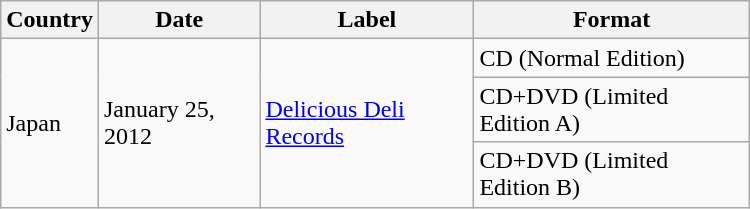<table class="wikitable" style="width:500px">
<tr>
<th>Country</th>
<th>Date</th>
<th>Label</th>
<th>Format</th>
</tr>
<tr>
<td rowspan=3>Japan</td>
<td rowspan=3>January 25, 2012</td>
<td rowspan=3><a href='#'>Delicious Deli Records</a></td>
<td>CD (Normal Edition)</td>
</tr>
<tr>
<td>CD+DVD (Limited Edition A)</td>
</tr>
<tr>
<td>CD+DVD (Limited Edition B)</td>
</tr>
</table>
